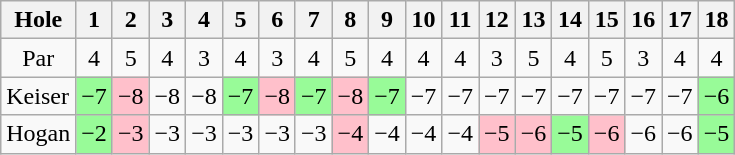<table class="wikitable" style="text-align:center">
<tr>
<th>Hole</th>
<th>1</th>
<th>2</th>
<th>3</th>
<th>4</th>
<th>5</th>
<th>6</th>
<th>7</th>
<th>8</th>
<th>9</th>
<th>10</th>
<th>11</th>
<th>12</th>
<th>13</th>
<th>14</th>
<th>15</th>
<th>16</th>
<th>17</th>
<th>18</th>
</tr>
<tr>
<td>Par</td>
<td>4</td>
<td>5</td>
<td>4</td>
<td>3</td>
<td>4</td>
<td>3</td>
<td>4</td>
<td>5</td>
<td>4</td>
<td>4</td>
<td>4</td>
<td>3</td>
<td>5</td>
<td>4</td>
<td>5</td>
<td>3</td>
<td>4</td>
<td>4</td>
</tr>
<tr>
<td align=left> Keiser</td>
<td style="background: PaleGreen;">−7</td>
<td style="background: Pink;">−8</td>
<td>−8</td>
<td>−8</td>
<td style="background: PaleGreen;">−7</td>
<td style="background: Pink;">−8</td>
<td style="background: PaleGreen;">−7</td>
<td style="background: Pink;">−8</td>
<td style="background: PaleGreen;">−7</td>
<td>−7</td>
<td>−7</td>
<td>−7</td>
<td>−7</td>
<td>−7</td>
<td>−7</td>
<td>−7</td>
<td>−7</td>
<td style="background: PaleGreen;">−6</td>
</tr>
<tr>
<td align=left> Hogan</td>
<td style="background: PaleGreen;">−2</td>
<td style="background: Pink;">−3</td>
<td>−3</td>
<td>−3</td>
<td>−3</td>
<td>−3</td>
<td>−3</td>
<td style="background: Pink;">−4</td>
<td>−4</td>
<td>−4</td>
<td>−4</td>
<td style="background: Pink;">−5</td>
<td style="background: Pink;">−6</td>
<td style="background: PaleGreen;">−5</td>
<td style="background: Pink;">−6</td>
<td>−6</td>
<td>−6</td>
<td style="background: PaleGreen;">−5</td>
</tr>
</table>
